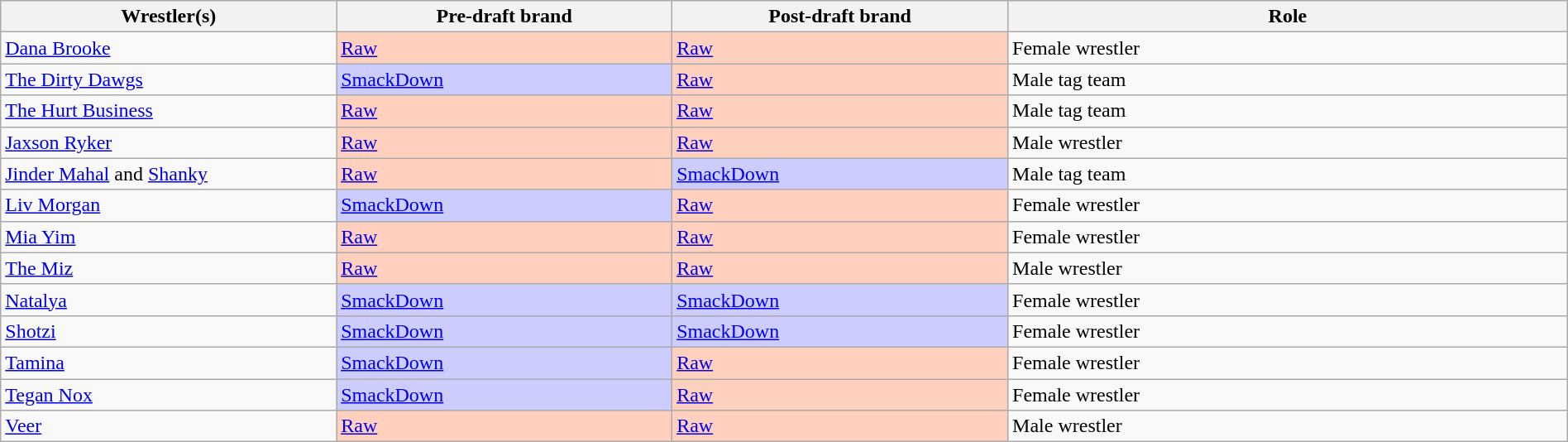<table class="wikitable sortable" style="width: 100%">
<tr>
<th width="15%">Wrestler(s)<br></th>
<th width="15%">Pre-draft brand</th>
<th width="15%">Post-draft brand</th>
<th width="25%">Role</th>
</tr>
<tr>
<td><a href='#'>Dana Brooke</a></td>
<td style="background:#ffd0bd"><a href='#'>Raw</a></td>
<td style="background:#ffd0bd"><a href='#'>Raw</a></td>
<td>Female wrestler</td>
</tr>
<tr>
<td><a href='#'>The Dirty Dawgs</a><br></td>
<td style="background:#ccf;"><a href='#'>SmackDown</a></td>
<td style="background:#ffd0bd"><a href='#'>Raw</a></td>
<td>Male tag team</td>
</tr>
<tr>
<td><a href='#'>The Hurt Business</a><br></td>
<td style="background:#ffd0bd"><a href='#'>Raw</a></td>
<td style="background:#ffd0bd"><a href='#'>Raw</a></td>
<td>Male tag team</td>
</tr>
<tr>
<td><a href='#'>Jaxson Ryker</a></td>
<td style="background:#ffd0bd"><a href='#'>Raw</a></td>
<td style="background:#ffd0bd"><a href='#'>Raw</a></td>
<td>Male wrestler</td>
</tr>
<tr>
<td><a href='#'>Jinder Mahal</a> and <a href='#'>Shanky</a></td>
<td style="background:#ffd0bd"><a href='#'>Raw</a></td>
<td style="background:#ccf;"><a href='#'>SmackDown</a></td>
<td>Male tag team</td>
</tr>
<tr>
<td><a href='#'>Liv Morgan</a></td>
<td style="background:#ccf;"><a href='#'>SmackDown</a></td>
<td style="background:#ffd0bd"><a href='#'>Raw</a></td>
<td>Female wrestler</td>
</tr>
<tr>
<td><a href='#'>Mia Yim</a></td>
<td style="background:#ffd0bd"><a href='#'>Raw</a></td>
<td style="background:#ffd0bd"><a href='#'>Raw</a></td>
<td>Female wrestler</td>
</tr>
<tr>
<td><a href='#'>The Miz</a></td>
<td style="background:#ffd0bd"><a href='#'>Raw</a></td>
<td style="background:#ffd0bd"><a href='#'>Raw</a></td>
<td>Male wrestler</td>
</tr>
<tr>
<td><a href='#'>Natalya</a></td>
<td style="background:#ccf;"><a href='#'>SmackDown</a></td>
<td style="background:#ccf;"><a href='#'>SmackDown</a></td>
<td>Female wrestler</td>
</tr>
<tr>
<td><a href='#'>Shotzi</a></td>
<td style="background:#ccf;"><a href='#'>SmackDown</a></td>
<td style="background:#ccf;"><a href='#'>SmackDown</a></td>
<td>Female wrestler</td>
</tr>
<tr>
<td><a href='#'>Tamina</a></td>
<td style="background:#ccf;"><a href='#'>SmackDown</a></td>
<td style="background:#ffd0bd"><a href='#'>Raw</a></td>
<td>Female wrestler</td>
</tr>
<tr>
<td><a href='#'>Tegan Nox</a></td>
<td style="background:#ccf;"><a href='#'>SmackDown</a></td>
<td style="background:#ffd0bd"><a href='#'>Raw</a></td>
<td>Female wrestler</td>
</tr>
<tr>
<td><a href='#'>Veer</a></td>
<td style="background:#ffd0bd"><a href='#'>Raw</a></td>
<td style="background:#ffd0bd"><a href='#'>Raw</a></td>
<td>Male wrestler</td>
</tr>
</table>
